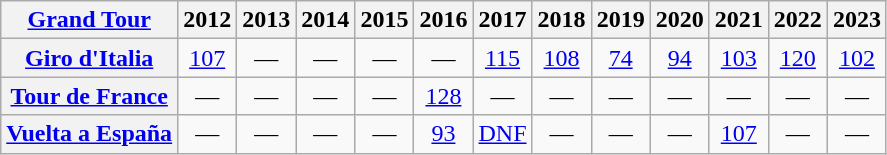<table class="wikitable plainrowheaders">
<tr>
<th scope="col"><a href='#'>Grand Tour</a></th>
<th scope="col">2012</th>
<th scope="col">2013</th>
<th scope="col">2014</th>
<th scope="col">2015</th>
<th scope="col">2016</th>
<th scope="col">2017</th>
<th scope="col">2018</th>
<th scope="col">2019</th>
<th scope="col">2020</th>
<th scope="col">2021</th>
<th scope="col">2022</th>
<th scope="col">2023</th>
</tr>
<tr style="text-align:center;">
<th scope="row"> <a href='#'>Giro d'Italia</a></th>
<td><a href='#'>107</a></td>
<td>—</td>
<td>—</td>
<td>—</td>
<td>—</td>
<td><a href='#'>115</a></td>
<td><a href='#'>108</a></td>
<td><a href='#'>74</a></td>
<td><a href='#'>94</a></td>
<td><a href='#'>103</a></td>
<td><a href='#'>120</a></td>
<td><a href='#'>102</a></td>
</tr>
<tr style="text-align:center;">
<th scope="row"> <a href='#'>Tour de France</a></th>
<td>—</td>
<td>—</td>
<td>—</td>
<td>—</td>
<td><a href='#'>128</a></td>
<td>—</td>
<td>—</td>
<td>—</td>
<td>—</td>
<td>—</td>
<td>—</td>
<td>—</td>
</tr>
<tr style="text-align:center;">
<th scope="row"> <a href='#'>Vuelta a España</a></th>
<td>—</td>
<td>—</td>
<td>—</td>
<td>—</td>
<td><a href='#'>93</a></td>
<td><a href='#'>DNF</a></td>
<td>—</td>
<td>—</td>
<td>—</td>
<td><a href='#'>107</a></td>
<td>—</td>
<td>—</td>
</tr>
</table>
